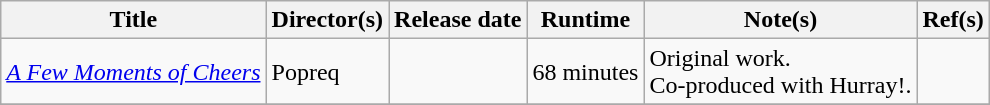<table class="wikitable sortable">
<tr>
<th scope="col">Title</th>
<th scope="col">Director(s)</th>
<th scope="col">Release date</th>
<th scope="col">Runtime</th>
<th scope="col" class="unsortable">Note(s)</th>
<th scope="col" class="unsortable">Ref(s)</th>
</tr>
<tr>
<td><em><a href='#'>A Few Moments of Cheers</a></em></td>
<td>Popreq</td>
<td></td>
<td>68 minutes</td>
<td>Original work.<br>Co-produced with Hurray!.</td>
<td style="text-align:center"></td>
</tr>
<tr>
</tr>
</table>
